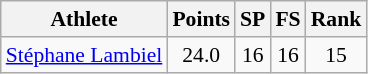<table class="wikitable" style="font-size:90%">
<tr>
<th>Athlete</th>
<th>Points</th>
<th>SP</th>
<th>FS</th>
<th>Rank</th>
</tr>
<tr align=center>
<td align=left><a href='#'>Stéphane Lambiel</a></td>
<td>24.0</td>
<td>16</td>
<td>16</td>
<td>15</td>
</tr>
</table>
